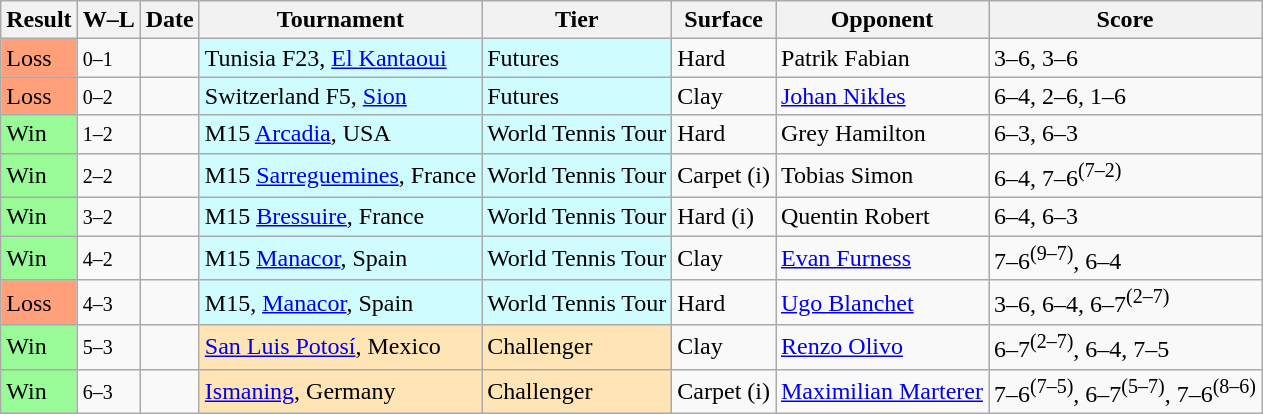<table class="sortable wikitable">
<tr>
<th>Result</th>
<th class="unsortable">W–L</th>
<th>Date</th>
<th>Tournament</th>
<th>Tier</th>
<th>Surface</th>
<th>Opponent</th>
<th class="unsortable">Score</th>
</tr>
<tr>
<td bgcolor=FFA07A>Loss</td>
<td><small>0–1</small></td>
<td></td>
<td bgcolor=CFFCFF>Tunisia F23, <a href='#'>El Kantaoui</a></td>
<td bgcolor=CFFCFF>Futures</td>
<td>Hard</td>
<td> Patrik Fabian</td>
<td>3–6, 3–6</td>
</tr>
<tr>
<td bgcolor=FFA07A>Loss</td>
<td><small>0–2</small></td>
<td></td>
<td bgcolor=CFFCFF>Switzerland F5, <a href='#'>Sion</a></td>
<td bgcolor=CFFCFF>Futures</td>
<td>Clay</td>
<td> <a href='#'>Johan Nikles</a></td>
<td>6–4, 2–6, 1–6</td>
</tr>
<tr>
<td bgcolor=98FB98>Win</td>
<td><small>1–2</small></td>
<td></td>
<td bgcolor=CFFCFF>M15 <a href='#'>Arcadia</a>, USA</td>
<td bgcolor=CFFCFF>World Tennis Tour</td>
<td>Hard</td>
<td> Grey Hamilton</td>
<td>6–3, 6–3</td>
</tr>
<tr>
<td bgcolor=98FB98>Win</td>
<td><small>2–2</small></td>
<td></td>
<td bgcolor=CFFCFF>M15 <a href='#'>Sarreguemines</a>, France</td>
<td bgcolor=CFFCFF>World Tennis Tour</td>
<td>Carpet (i)</td>
<td> Tobias Simon</td>
<td>6–4, 7–6<sup>(7–2)</sup></td>
</tr>
<tr>
<td bgcolor=98FB98>Win</td>
<td><small>3–2</small></td>
<td></td>
<td bgcolor=CFFCFF>M15 <a href='#'>Bressuire</a>, France</td>
<td bgcolor=CFFCFF>World Tennis Tour</td>
<td>Hard (i)</td>
<td> Quentin Robert</td>
<td>6–4, 6–3</td>
</tr>
<tr>
<td bgcolor=98FB98>Win</td>
<td><small>4–2</small></td>
<td></td>
<td bgcolor=CFFCFF>M15 <a href='#'>Manacor</a>, Spain</td>
<td bgcolor=CFFCFF>World Tennis Tour</td>
<td>Clay</td>
<td> <a href='#'>Evan Furness</a></td>
<td>7–6<sup>(9–7)</sup>, 6–4</td>
</tr>
<tr>
<td bgcolor=FFA07A>Loss</td>
<td><small>4–3</small></td>
<td></td>
<td bgcolor=CFFCFF>M15, <a href='#'>Manacor</a>, Spain</td>
<td bgcolor=CFFCFF>World Tennis Tour</td>
<td>Hard</td>
<td> <a href='#'>Ugo Blanchet</a></td>
<td>3–6, 6–4, 6–7<sup>(2–7)</sup></td>
</tr>
<tr>
<td bgcolor=98FB98>Win</td>
<td><small>5–3</small></td>
<td><a href='#'></a></td>
<td style="background:moccasin;"><a href='#'>San Luis Potosí</a>, Mexico</td>
<td style="background:moccasin;">Challenger</td>
<td>Clay</td>
<td> <a href='#'>Renzo Olivo</a></td>
<td>6–7<sup>(2–7)</sup>, 6–4, 7–5</td>
</tr>
<tr>
<td bgcolor=98FB98>Win</td>
<td><small>6–3</small></td>
<td><a href='#'></a></td>
<td style="background:moccasin;"><a href='#'>Ismaning</a>, Germany</td>
<td style="background:moccasin;">Challenger</td>
<td>Carpet (i)</td>
<td> <a href='#'>Maximilian Marterer</a></td>
<td>7–6<sup>(7–5)</sup>, 6–7<sup>(5–7)</sup>, 7–6<sup>(8–6)</sup></td>
</tr>
</table>
